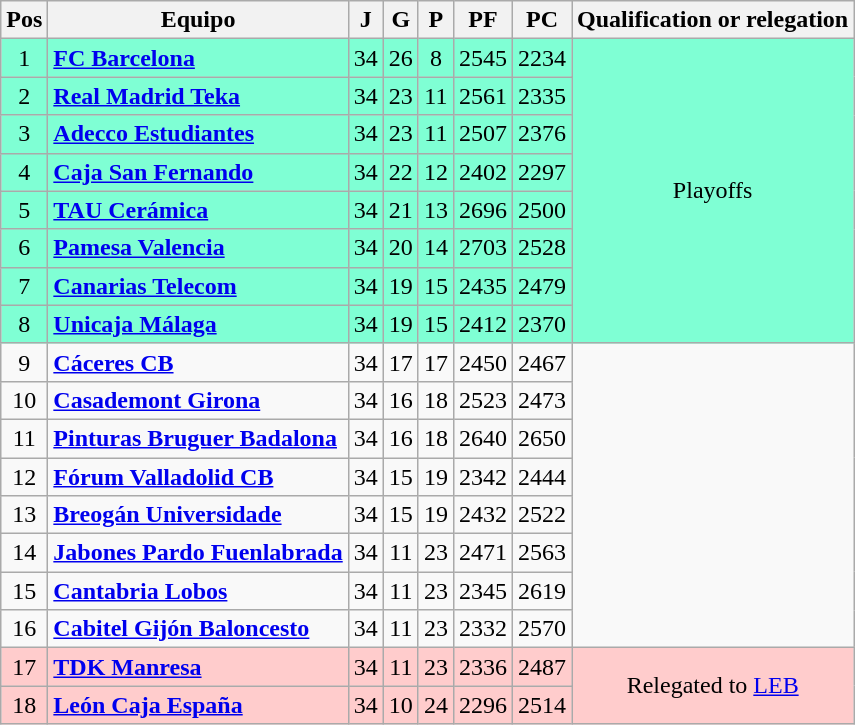<table class="wikitable sortable" style="text-align: center;">
<tr>
<th align=center>Pos</th>
<th align=center>Equipo</th>
<th align=center>J</th>
<th align=center>G</th>
<th align=center>P</th>
<th align=center>PF</th>
<th align=center>PC</th>
<th align=center>Qualification or relegation</th>
</tr>
<tr style="background: #7FFFD4;">
<td>1</td>
<td align="left"><strong><a href='#'>FC Barcelona</a></strong></td>
<td>34</td>
<td>26</td>
<td>8</td>
<td>2545</td>
<td>2234</td>
<td rowspan=8>Playoffs</td>
</tr>
<tr style="background: #7FFFD4;">
<td>2</td>
<td align="left"><strong><a href='#'>Real Madrid Teka</a></strong></td>
<td>34</td>
<td>23</td>
<td>11</td>
<td>2561</td>
<td>2335</td>
</tr>
<tr style="background: #7FFFD4;">
<td>3</td>
<td align="left"><strong><a href='#'>Adecco Estudiantes</a></strong></td>
<td>34</td>
<td>23</td>
<td>11</td>
<td>2507</td>
<td>2376</td>
</tr>
<tr style="background: #7FFFD4;">
<td>4</td>
<td align="left"><strong><a href='#'>Caja San Fernando</a></strong></td>
<td>34</td>
<td>22</td>
<td>12</td>
<td>2402</td>
<td>2297</td>
</tr>
<tr style="background: #7FFFD4;">
<td>5</td>
<td align="left"><strong><a href='#'>TAU Cerámica</a></strong></td>
<td>34</td>
<td>21</td>
<td>13</td>
<td>2696</td>
<td>2500</td>
</tr>
<tr style="background: #7FFFD4;">
<td>6</td>
<td align="left"><strong><a href='#'>Pamesa Valencia</a></strong></td>
<td>34</td>
<td>20</td>
<td>14</td>
<td>2703</td>
<td>2528</td>
</tr>
<tr style="background: #7FFFD4;">
<td>7</td>
<td align="left"><strong><a href='#'>Canarias Telecom</a></strong></td>
<td>34</td>
<td>19</td>
<td>15</td>
<td>2435</td>
<td>2479</td>
</tr>
<tr style="background: #7FFFD4;">
<td>8</td>
<td align="left"><strong><a href='#'>Unicaja Málaga</a></strong></td>
<td>34</td>
<td>19</td>
<td>15</td>
<td>2412</td>
<td>2370</td>
</tr>
<tr>
<td>9</td>
<td align="left"><strong><a href='#'>Cáceres CB</a></strong></td>
<td>34</td>
<td>17</td>
<td>17</td>
<td>2450</td>
<td>2467</td>
</tr>
<tr>
<td>10</td>
<td align="left"><strong><a href='#'>Casademont Girona</a></strong></td>
<td>34</td>
<td>16</td>
<td>18</td>
<td>2523</td>
<td>2473</td>
</tr>
<tr>
<td>11</td>
<td align="left"><strong><a href='#'>Pinturas Bruguer Badalona</a></strong></td>
<td>34</td>
<td>16</td>
<td>18</td>
<td>2640</td>
<td>2650</td>
</tr>
<tr>
<td>12</td>
<td align="left"><strong><a href='#'>Fórum Valladolid CB</a></strong></td>
<td>34</td>
<td>15</td>
<td>19</td>
<td>2342</td>
<td>2444</td>
</tr>
<tr>
<td>13</td>
<td align="left"><strong><a href='#'>Breogán Universidade</a></strong></td>
<td>34</td>
<td>15</td>
<td>19</td>
<td>2432</td>
<td>2522</td>
</tr>
<tr>
<td>14</td>
<td align="left"><strong><a href='#'>Jabones Pardo Fuenlabrada</a></strong></td>
<td>34</td>
<td>11</td>
<td>23</td>
<td>2471</td>
<td>2563</td>
</tr>
<tr>
<td>15</td>
<td align="left"><strong><a href='#'>Cantabria Lobos</a></strong></td>
<td>34</td>
<td>11</td>
<td>23</td>
<td>2345</td>
<td>2619</td>
</tr>
<tr>
<td>16</td>
<td align="left"><strong><a href='#'>Cabitel Gijón Baloncesto</a></strong></td>
<td>34</td>
<td>11</td>
<td>23</td>
<td>2332</td>
<td>2570</td>
</tr>
<tr style="background:#FFCCCC">
<td>17</td>
<td align="left"><strong><a href='#'>TDK Manresa</a></strong></td>
<td>34</td>
<td>11</td>
<td>23</td>
<td>2336</td>
<td>2487</td>
<td rowspan=2>Relegated to <a href='#'>LEB</a></td>
</tr>
<tr style="background:#FFCCCC">
<td>18</td>
<td align="left"><strong><a href='#'>León Caja España</a></strong></td>
<td>34</td>
<td>10</td>
<td>24</td>
<td>2296</td>
<td>2514</td>
</tr>
</table>
